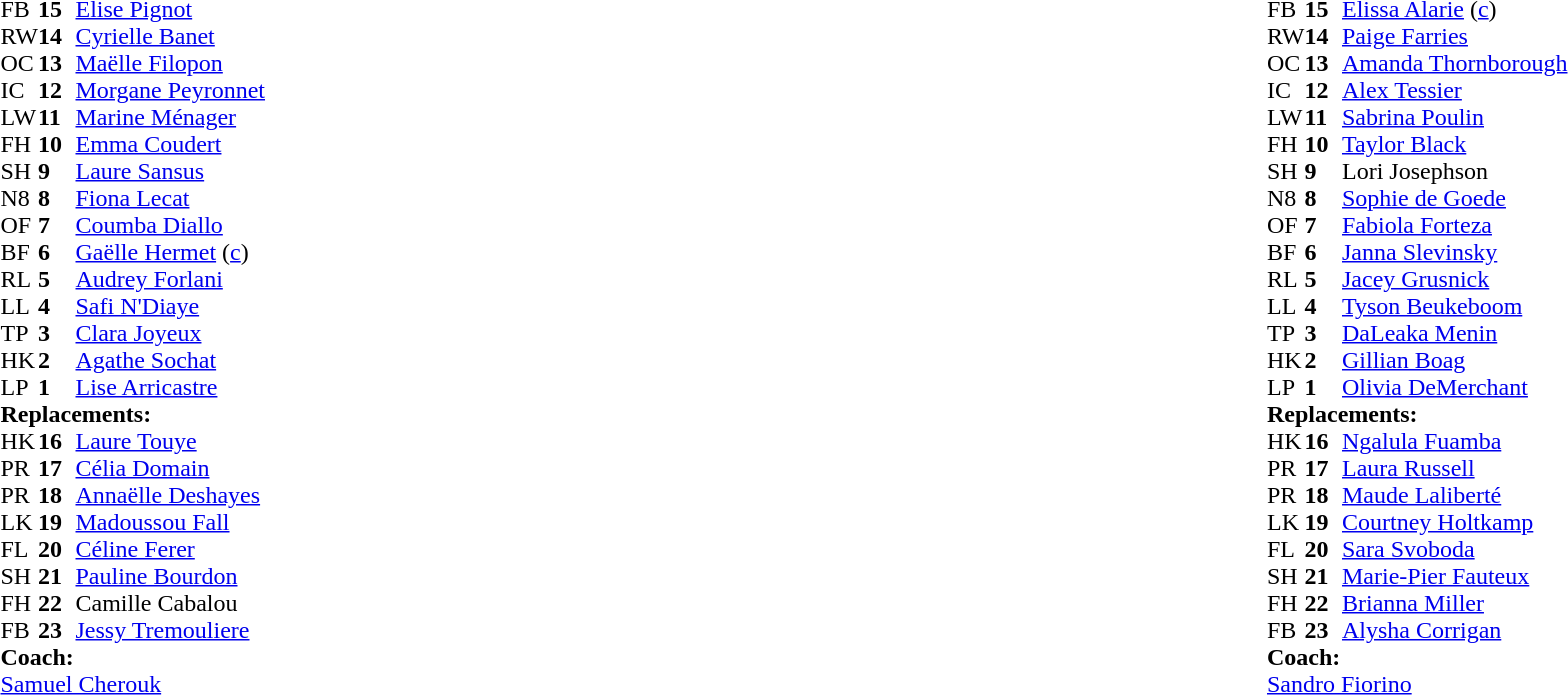<table style="width:100%">
<tr>
<td style="vertical-align:top; width:50%"><br><table cellspacing="0" cellpadding="0">
<tr>
<th width="25"></th>
<th width="25"></th>
</tr>
<tr>
<td>FB</td>
<td><strong>15</strong></td>
<td><a href='#'>Elise Pignot</a></td>
</tr>
<tr>
<td>RW</td>
<td><strong>14</strong></td>
<td><a href='#'>Cyrielle Banet</a></td>
<td></td>
<td></td>
</tr>
<tr>
<td>OC</td>
<td><strong>13</strong></td>
<td><a href='#'>Maëlle Filopon</a></td>
</tr>
<tr>
<td>IC</td>
<td><strong>12</strong></td>
<td><a href='#'>Morgane Peyronnet</a></td>
</tr>
<tr>
<td>LW</td>
<td><strong>11</strong></td>
<td><a href='#'>Marine Ménager</a></td>
</tr>
<tr>
<td>FH</td>
<td><strong>10</strong></td>
<td><a href='#'>Emma Coudert</a></td>
<td></td>
<td></td>
</tr>
<tr>
<td>SH</td>
<td><strong>9</strong></td>
<td><a href='#'>Laure Sansus</a></td>
<td></td>
<td></td>
</tr>
<tr>
<td>N8</td>
<td><strong>8</strong></td>
<td><a href='#'>Fiona Lecat</a></td>
<td></td>
<td></td>
</tr>
<tr>
<td>OF</td>
<td><strong>7</strong></td>
<td><a href='#'>Coumba Diallo</a></td>
</tr>
<tr>
<td>BF</td>
<td><strong>6</strong></td>
<td><a href='#'>Gaëlle Hermet</a> (<a href='#'>c</a>)</td>
</tr>
<tr>
<td>RL</td>
<td><strong>5</strong></td>
<td><a href='#'>Audrey Forlani</a></td>
</tr>
<tr>
<td>LL</td>
<td><strong>4</strong></td>
<td><a href='#'>Safi N'Diaye</a></td>
<td></td>
<td></td>
</tr>
<tr>
<td>TP</td>
<td><strong>3</strong></td>
<td><a href='#'>Clara Joyeux</a></td>
<td></td>
<td></td>
</tr>
<tr>
<td>HK</td>
<td><strong>2</strong></td>
<td><a href='#'>Agathe Sochat</a></td>
<td></td>
<td></td>
</tr>
<tr>
<td>LP</td>
<td><strong>1</strong></td>
<td><a href='#'>Lise Arricastre</a></td>
</tr>
<tr>
<td colspan=3><strong>Replacements:</strong></td>
</tr>
<tr>
<td>HK</td>
<td><strong>16</strong></td>
<td><a href='#'>Laure Touye</a></td>
<td></td>
<td></td>
</tr>
<tr>
<td>PR</td>
<td><strong>17</strong></td>
<td><a href='#'>Célia Domain</a></td>
</tr>
<tr>
<td>PR</td>
<td><strong>18</strong></td>
<td><a href='#'>Annaëlle Deshayes</a></td>
<td></td>
<td></td>
</tr>
<tr>
<td>LK</td>
<td><strong>19</strong></td>
<td><a href='#'>Madoussou Fall</a></td>
<td></td>
<td></td>
</tr>
<tr>
<td>FL</td>
<td><strong>20</strong></td>
<td><a href='#'>Céline Ferer</a></td>
<td></td>
<td></td>
</tr>
<tr>
<td>SH</td>
<td><strong>21</strong></td>
<td><a href='#'>Pauline Bourdon</a></td>
<td></td>
<td></td>
</tr>
<tr>
<td>FH</td>
<td><strong>22</strong></td>
<td>Camille Cabalou</td>
<td></td>
<td></td>
</tr>
<tr>
<td>FB</td>
<td><strong>23</strong></td>
<td><a href='#'>Jessy Tremouliere</a></td>
<td></td>
<td></td>
</tr>
<tr>
<td colspan=3><strong>Coach:</strong></td>
</tr>
<tr>
<td colspan="4"> <a href='#'>Samuel Cherouk</a></td>
</tr>
</table>
</td>
<td style="vertical-align:top; width:50%"><br><table cellspacing="0" cellpadding="0" style="margin:auto">
<tr>
<th width="25"></th>
<th width="25"></th>
</tr>
<tr>
<td>FB</td>
<td><strong>15</strong></td>
<td><a href='#'>Elissa Alarie</a> (<a href='#'>c</a>)</td>
</tr>
<tr>
<td>RW</td>
<td><strong>14</strong></td>
<td><a href='#'>Paige Farries</a></td>
</tr>
<tr>
<td>OC</td>
<td><strong>13</strong></td>
<td><a href='#'>Amanda Thornborough</a></td>
<td></td>
<td></td>
</tr>
<tr>
<td>IC</td>
<td><strong>12</strong></td>
<td><a href='#'>Alex Tessier</a></td>
</tr>
<tr>
<td>LW</td>
<td><strong>11</strong></td>
<td><a href='#'>Sabrina Poulin</a></td>
<td></td>
<td></td>
<td></td>
<td></td>
</tr>
<tr>
<td>FH</td>
<td><strong>10</strong></td>
<td><a href='#'>Taylor Black</a></td>
</tr>
<tr>
<td>SH</td>
<td><strong>9</strong></td>
<td>Lori Josephson</td>
<td></td>
<td></td>
</tr>
<tr>
<td>N8</td>
<td><strong>8</strong></td>
<td><a href='#'>Sophie de Goede</a></td>
</tr>
<tr>
<td>OF</td>
<td><strong>7</strong></td>
<td><a href='#'>Fabiola Forteza</a></td>
<td></td>
<td></td>
</tr>
<tr>
<td>BF</td>
<td><strong>6</strong></td>
<td><a href='#'>Janna Slevinsky</a></td>
</tr>
<tr>
<td>RL</td>
<td><strong>5</strong></td>
<td><a href='#'>Jacey Grusnick</a></td>
<td></td>
<td></td>
</tr>
<tr>
<td>LL</td>
<td><strong>4</strong></td>
<td><a href='#'>Tyson Beukeboom</a></td>
<td></td>
<td></td>
</tr>
<tr>
<td>TP</td>
<td><strong>3</strong></td>
<td><a href='#'>DaLeaka Menin</a></td>
<td></td>
<td></td>
</tr>
<tr>
<td>HK</td>
<td><strong>2</strong></td>
<td><a href='#'>Gillian Boag</a></td>
<td></td>
<td></td>
</tr>
<tr>
<td>LP</td>
<td><strong>1</strong></td>
<td><a href='#'>Olivia DeMerchant</a></td>
<td></td>
<td></td>
<td></td>
<td></td>
</tr>
<tr>
<td colspan=3><strong>Replacements:</strong></td>
</tr>
<tr>
<td>HK</td>
<td><strong>16</strong></td>
<td><a href='#'>Ngalula Fuamba</a></td>
<td></td>
<td></td>
<td></td>
<td></td>
</tr>
<tr>
<td>PR</td>
<td><strong>17</strong></td>
<td><a href='#'>Laura Russell</a></td>
<td></td>
<td></td>
</tr>
<tr>
<td>PR</td>
<td><strong>18</strong></td>
<td><a href='#'>Maude Laliberté</a></td>
<td></td>
<td></td>
</tr>
<tr>
<td>LK</td>
<td><strong>19</strong></td>
<td><a href='#'>Courtney Holtkamp</a></td>
<td></td>
<td></td>
</tr>
<tr>
<td>FL</td>
<td><strong>20</strong></td>
<td><a href='#'>Sara Svoboda</a></td>
<td></td>
<td></td>
</tr>
<tr>
<td>SH</td>
<td><strong>21</strong></td>
<td><a href='#'>Marie-Pier Fauteux</a></td>
<td></td>
<td></td>
</tr>
<tr>
<td>FH</td>
<td><strong>22</strong></td>
<td><a href='#'>Brianna Miller</a></td>
<td></td>
<td></td>
</tr>
<tr>
<td>FB</td>
<td><strong>23</strong></td>
<td><a href='#'>Alysha Corrigan</a></td>
<td></td>
<td></td>
</tr>
<tr>
<td colspan=3><strong>Coach:</strong></td>
</tr>
<tr>
<td colspan="4"> <a href='#'>Sandro Fiorino</a></td>
</tr>
</table>
</td>
</tr>
</table>
